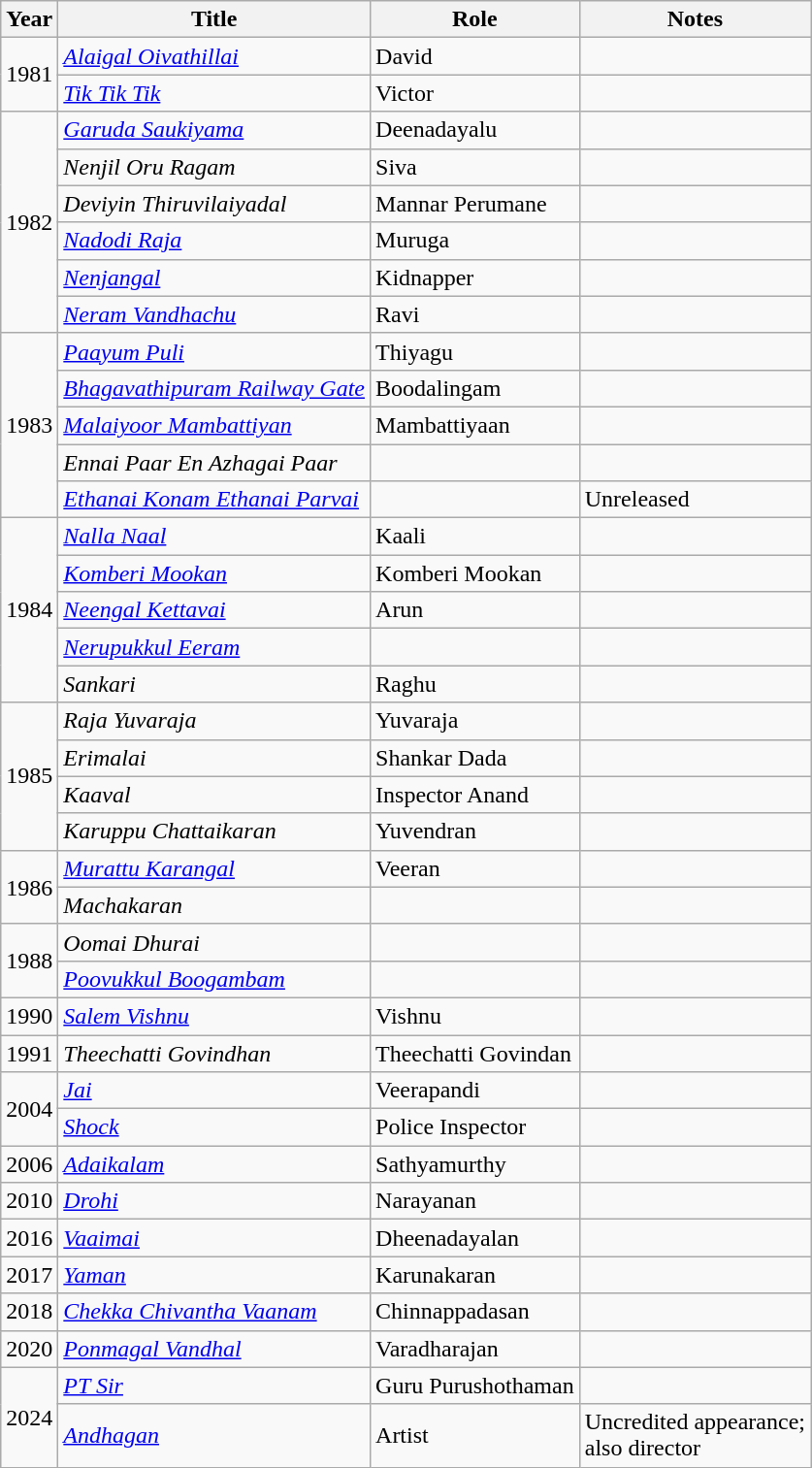<table class="wikitable sortable">
<tr>
<th>Year</th>
<th>Title</th>
<th>Role</th>
<th class="unsortable">Notes</th>
</tr>
<tr>
<td rowspan=2>1981</td>
<td><em><a href='#'>Alaigal Oivathillai</a></em></td>
<td>David</td>
<td></td>
</tr>
<tr>
<td><em><a href='#'>Tik Tik Tik</a></em></td>
<td>Victor</td>
<td></td>
</tr>
<tr>
<td rowspan=6>1982</td>
<td><em><a href='#'>Garuda Saukiyama</a></em></td>
<td>Deenadayalu</td>
<td></td>
</tr>
<tr>
<td><em>Nenjil Oru Ragam</em></td>
<td>Siva</td>
<td></td>
</tr>
<tr>
<td><em>Deviyin Thiruvilaiyadal</em></td>
<td>Mannar Perumane</td>
<td></td>
</tr>
<tr>
<td><em><a href='#'>Nadodi Raja</a></em></td>
<td>Muruga</td>
<td></td>
</tr>
<tr>
<td><em><a href='#'>Nenjangal</a></em></td>
<td>Kidnapper</td>
<td></td>
</tr>
<tr>
<td><em><a href='#'>Neram Vandhachu</a></em></td>
<td>Ravi</td>
<td></td>
</tr>
<tr>
<td rowspan=5>1983</td>
<td><em><a href='#'>Paayum Puli</a></em></td>
<td>Thiyagu</td>
<td></td>
</tr>
<tr>
<td><em><a href='#'>Bhagavathipuram Railway Gate</a></em></td>
<td>Boodalingam</td>
<td></td>
</tr>
<tr>
<td><em><a href='#'>Malaiyoor Mambattiyan</a></em></td>
<td>Mambattiyaan</td>
<td></td>
</tr>
<tr>
<td><em>Ennai Paar En Azhagai Paar</em></td>
<td></td>
<td></td>
</tr>
<tr>
<td><em><a href='#'>Ethanai Konam Ethanai Parvai</a></em></td>
<td></td>
<td>Unreleased</td>
</tr>
<tr>
<td rowspan="5">1984</td>
<td><em><a href='#'>Nalla Naal</a></em></td>
<td>Kaali</td>
<td></td>
</tr>
<tr>
<td><em><a href='#'>Komberi Mookan</a></em></td>
<td>Komberi Mookan</td>
<td></td>
</tr>
<tr>
<td><em><a href='#'>Neengal Kettavai</a></em></td>
<td>Arun</td>
<td></td>
</tr>
<tr>
<td><em><a href='#'>Nerupukkul Eeram</a></em></td>
<td></td>
<td></td>
</tr>
<tr>
<td><em>Sankari</em></td>
<td>Raghu</td>
<td></td>
</tr>
<tr>
<td rowspan=4>1985</td>
<td><em>Raja Yuvaraja</em></td>
<td>Yuvaraja</td>
<td></td>
</tr>
<tr>
<td><em>Erimalai</em></td>
<td>Shankar Dada</td>
<td></td>
</tr>
<tr>
<td><em>Kaaval</em></td>
<td>Inspector Anand</td>
<td></td>
</tr>
<tr>
<td><em>Karuppu Chattaikaran</em></td>
<td>Yuvendran</td>
<td></td>
</tr>
<tr>
<td rowspan=2>1986</td>
<td><em><a href='#'>Murattu Karangal</a></em></td>
<td>Veeran</td>
<td></td>
</tr>
<tr>
<td><em>Machakaran</em></td>
<td></td>
<td></td>
</tr>
<tr>
<td rowspan="2">1988</td>
<td><em>Oomai Dhurai</em></td>
<td></td>
<td></td>
</tr>
<tr>
<td><em><a href='#'>Poovukkul Boogambam</a></em></td>
<td></td>
<td></td>
</tr>
<tr>
<td>1990</td>
<td><em><a href='#'>Salem Vishnu</a></em></td>
<td>Vishnu</td>
<td></td>
</tr>
<tr>
<td>1991</td>
<td><em>Theechatti Govindhan</em></td>
<td>Theechatti Govindan</td>
<td></td>
</tr>
<tr>
<td rowspan=2>2004</td>
<td><em><a href='#'>Jai</a></em></td>
<td>Veerapandi</td>
<td></td>
</tr>
<tr>
<td><em><a href='#'>Shock</a></em></td>
<td>Police Inspector</td>
<td></td>
</tr>
<tr>
<td>2006</td>
<td><em><a href='#'>Adaikalam</a></em></td>
<td>Sathyamurthy</td>
<td></td>
</tr>
<tr>
<td>2010</td>
<td><em><a href='#'>Drohi</a></em></td>
<td>Narayanan</td>
<td></td>
</tr>
<tr>
<td>2016</td>
<td><em><a href='#'>Vaaimai</a></em></td>
<td>Dheenadayalan</td>
<td></td>
</tr>
<tr>
<td>2017</td>
<td><em><a href='#'>Yaman</a></em></td>
<td>Karunakaran</td>
<td></td>
</tr>
<tr>
<td>2018</td>
<td><em><a href='#'>Chekka Chivantha Vaanam</a></em></td>
<td>Chinnappadasan</td>
<td></td>
</tr>
<tr>
<td>2020</td>
<td><em><a href='#'>Ponmagal Vandhal</a></em></td>
<td>Varadharajan</td>
<td></td>
</tr>
<tr>
<td rowspan="2">2024</td>
<td><em><a href='#'>PT Sir</a></em></td>
<td>Guru Purushothaman</td>
<td></td>
</tr>
<tr>
<td><em><a href='#'>Andhagan</a></em></td>
<td>Artist</td>
<td>Uncredited appearance;<br>also director</td>
</tr>
</table>
